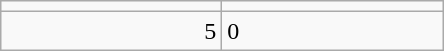<table class="wikitable">
<tr>
<td align=center width=140></td>
<td align=center width=140></td>
</tr>
<tr>
<td align=right>5</td>
<td>0</td>
</tr>
</table>
